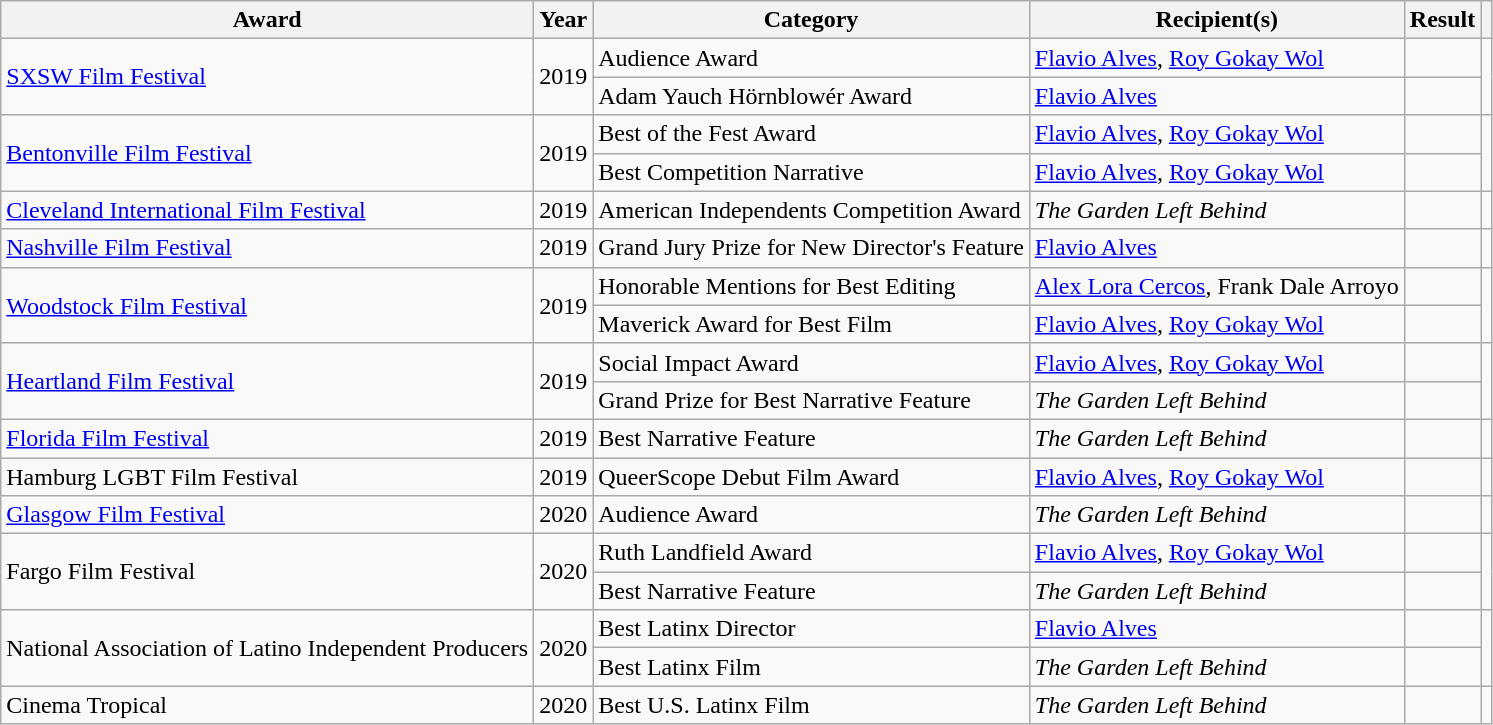<table class="wikitable sortable plainrowheaders">
<tr>
<th scope="col">Award</th>
<th scope="col">Year</th>
<th scope="col">Category</th>
<th scope="col">Recipient(s)</th>
<th scope="col">Result</th>
<th scope="col" class="unsortable"></th>
</tr>
<tr>
<td rowspan=2><a href='#'>SXSW Film Festival</a></td>
<td rowspan=2 align="center">2019</td>
<td>Audience Award</td>
<td><a href='#'>Flavio Alves</a>, <a href='#'>Roy Gokay Wol</a></td>
<td></td>
<td rowspan=2 align="center"></td>
</tr>
<tr>
<td>Adam Yauch Hörnblowér Award</td>
<td><a href='#'>Flavio Alves</a></td>
<td></td>
</tr>
<tr>
<td rowspan=2><a href='#'>Bentonville Film Festival</a></td>
<td rowspan=2 align="center">2019</td>
<td>Best of the Fest Award</td>
<td><a href='#'>Flavio Alves</a>, <a href='#'>Roy Gokay Wol</a></td>
<td></td>
<td rowspan=2 align="center"></td>
</tr>
<tr>
<td>Best Competition Narrative</td>
<td><a href='#'>Flavio Alves</a>, <a href='#'>Roy Gokay Wol</a></td>
<td></td>
</tr>
<tr>
<td><a href='#'>Cleveland International Film Festival</a></td>
<td rowspan=1 align="center">2019</td>
<td>American Independents Competition Award</td>
<td rowspan=><em>The Garden Left Behind</em></td>
<td></td>
<td align="center"></td>
</tr>
<tr>
<td><a href='#'>Nashville Film Festival</a></td>
<td rowspan=1 align="center">2019</td>
<td>Grand Jury Prize for New Director's Feature</td>
<td><a href='#'>Flavio Alves</a></td>
<td></td>
<td align="center"></td>
</tr>
<tr>
<td rowspan=2><a href='#'>Woodstock Film Festival</a></td>
<td rowspan=2 align="center">2019</td>
<td>Honorable Mentions for Best Editing</td>
<td><a href='#'>Alex Lora Cercos</a>, Frank Dale Arroyo</td>
<td></td>
<td rowspan=2 align="center"></td>
</tr>
<tr>
<td>Maverick Award for Best Film</td>
<td><a href='#'>Flavio Alves</a>, <a href='#'>Roy Gokay Wol</a></td>
<td></td>
</tr>
<tr>
<td rowspan=2><a href='#'>Heartland Film Festival</a></td>
<td rowspan=2 align="center">2019</td>
<td>Social Impact Award</td>
<td><a href='#'>Flavio Alves</a>, <a href='#'>Roy Gokay Wol</a></td>
<td></td>
<td rowspan=2 align="center"></td>
</tr>
<tr>
<td>Grand Prize for Best Narrative Feature</td>
<td rowspan=><em>The Garden Left Behind</em></td>
<td></td>
</tr>
<tr>
<td><a href='#'>Florida Film Festival</a></td>
<td rowspan=1 align="center">2019</td>
<td>Best Narrative Feature</td>
<td rowspan=><em>The Garden Left Behind</em></td>
<td></td>
<td align="center"></td>
</tr>
<tr>
<td>Hamburg LGBT Film Festival</td>
<td rowspan=1 align="center">2019</td>
<td>QueerScope Debut Film Award</td>
<td><a href='#'>Flavio Alves</a>, <a href='#'>Roy Gokay Wol</a></td>
<td></td>
<td align="center"></td>
</tr>
<tr>
<td><a href='#'>Glasgow Film Festival</a></td>
<td rowspan=1 align="center">2020</td>
<td>Audience Award</td>
<td rowspan=><em>The Garden Left Behind</em></td>
<td></td>
<td align="center"></td>
</tr>
<tr>
<td rowspan=2>Fargo Film Festival</td>
<td rowspan=2 align="center">2020</td>
<td>Ruth Landfield Award</td>
<td><a href='#'>Flavio Alves</a>, <a href='#'>Roy Gokay Wol</a></td>
<td></td>
<td rowspan=2 align="center"></td>
</tr>
<tr>
<td>Best Narrative Feature</td>
<td rowspan=><em>The Garden Left Behind</em></td>
<td></td>
</tr>
<tr>
<td rowspan=2>National Association of Latino Independent Producers</td>
<td rowspan=2 align="center">2020</td>
<td>Best Latinx Director</td>
<td><a href='#'>Flavio Alves</a></td>
<td></td>
<td rowspan=2 align="center"></td>
</tr>
<tr>
<td>Best Latinx Film</td>
<td rowspan=><em>The Garden Left Behind</em></td>
<td></td>
</tr>
<tr>
<td>Cinema Tropical</td>
<td rowspan=1 align="center">2020</td>
<td>Best U.S. Latinx Film</td>
<td rowspan=><em>The Garden Left Behind</em></td>
<td></td>
<td align="center"></td>
</tr>
</table>
